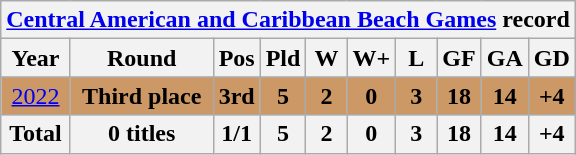<table class="wikitable" style="text-align: center;">
<tr>
<th colspan=10><a href='#'>Central American and Caribbean Beach Games</a> record</th>
</tr>
<tr>
<th>Year</th>
<th>Round</th>
<th width=20>Pos</th>
<th width=20>Pld</th>
<th width=20>W</th>
<th width=20>W+</th>
<th width=20>L</th>
<th width=20>GF</th>
<th width=20>GA</th>
<th width=20>GD</th>
</tr>
<tr bgcolor="#cc9966">
<td> <a href='#'>2022</a></td>
<td><strong>Third place</strong></td>
<td><strong>3rd</strong></td>
<td><strong>5</strong></td>
<td><strong>2</strong></td>
<td><strong>0</strong></td>
<td><strong>3</strong></td>
<td><strong>18</strong></td>
<td><strong>14</strong></td>
<td><strong>+4</strong></td>
</tr>
<tr>
<th>Total</th>
<th>0 titles</th>
<th>1/1</th>
<th>5</th>
<th>2</th>
<th>0</th>
<th>3</th>
<th>18</th>
<th>14</th>
<th>+4</th>
</tr>
</table>
